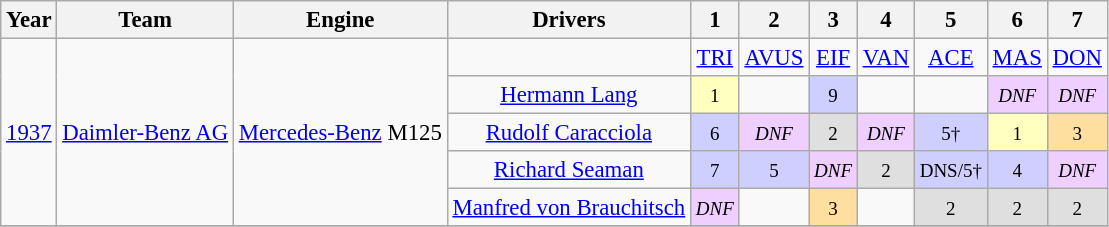<table class="wikitable" style="text-align:center; font-size:95%">
<tr>
<th>Year</th>
<th>Team</th>
<th>Engine</th>
<th>Drivers</th>
<th>1</th>
<th>2</th>
<th>3</th>
<th>4</th>
<th>5</th>
<th>6</th>
<th>7</th>
</tr>
<tr>
<td rowspan="5"><a href='#'>1937</a></td>
<td rowspan="5"><a href='#'>Daimler-Benz AG</a></td>
<td rowspan="5"><a href='#'>Mercedes-Benz</a> M125</td>
<td></td>
<td><a href='#'>TRI</a></td>
<td><a href='#'>AVUS</a></td>
<td><a href='#'>EIF</a></td>
<td><a href='#'>VAN</a></td>
<td><a href='#'>ACE</a></td>
<td><a href='#'>MAS</a></td>
<td><a href='#'>DON</a></td>
</tr>
<tr>
<td><a href='#'>Hermann Lang</a></td>
<td style="background:#FFFFBF;"><small>1</small></td>
<td></td>
<td style="background:#CFCFFF;"><small>9</small></td>
<td></td>
<td></td>
<td style="background:#EFCFFF;"><small><em>DNF</em></small></td>
<td style="background:#EFCFFF;"><small><em>DNF</em></small></td>
</tr>
<tr>
<td><a href='#'>Rudolf Caracciola</a></td>
<td style="background:#CFCFFF;"><small>6</small></td>
<td style="background:#EFCFFF;"><small><em>DNF</em></small></td>
<td style="background:#DFDFDF;"><small>2</small></td>
<td style="background:#EFCFFF;"><small><em>DNF</em></small></td>
<td style="background:#CFCFFF;"><small>5†</small></td>
<td style="background:#FFFFBF;"><small>1</small></td>
<td style="background:#FFDF9F;"><small>3</small></td>
</tr>
<tr>
<td><a href='#'>Richard Seaman</a></td>
<td style="background:#CFCFFF;"><small>7</small></td>
<td style="background:#CFCFFF;"><small>5</small></td>
<td style="background:#EFCFFF;"><small><em>DNF</em></small></td>
<td style="background:#DFDFDF;"><small>2</small></td>
<td style="background:#CFCFFF;"><small>DNS/5†</small></td>
<td style="background:#CFCFFF;"><small>4</small></td>
<td style="background:#EFCFFF;"><small><em>DNF</em></small></td>
</tr>
<tr>
<td><a href='#'>Manfred von Brauchitsch</a></td>
<td style="background:#EFCFFF;"><small><em>DNF</em></small></td>
<td></td>
<td style="background:#FFDF9F;"><small>3</small></td>
<td></td>
<td style="background:#DFDFDF;"><small>2</small></td>
<td style="background:#DFDFDF;"><small>2</small></td>
<td style="background:#DFDFDF;"><small>2</small></td>
</tr>
<tr>
</tr>
</table>
